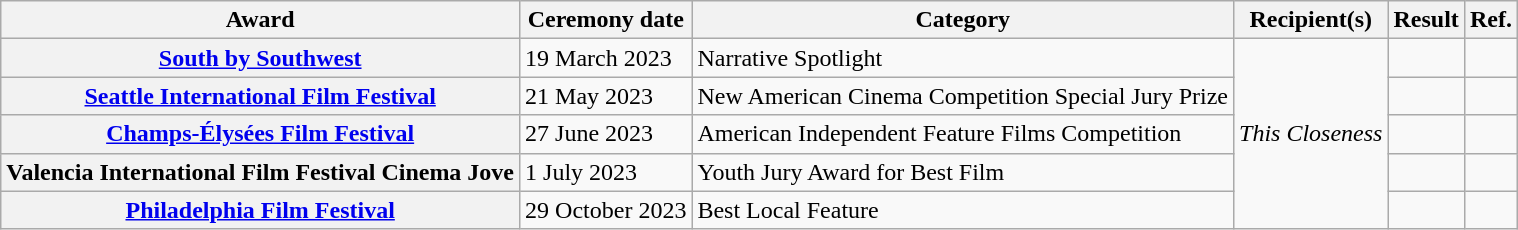<table class="wikitable sortable plainrowheaders">
<tr>
<th scope="col">Award</th>
<th scope="col">Ceremony date</th>
<th scope="col">Category</th>
<th scope="col">Recipient(s)</th>
<th scope="col">Result</th>
<th scope="col">Ref.</th>
</tr>
<tr>
<th scope="row"><a href='#'>South by Southwest</a></th>
<td>19 March 2023</td>
<td>Narrative Spotlight</td>
<td rowspan="5"><em>This Closeness</em></td>
<td></td>
<td align="center"></td>
</tr>
<tr>
<th scope="row"><a href='#'>Seattle International Film Festival</a></th>
<td>21 May 2023</td>
<td>New American Cinema Competition Special Jury Prize</td>
<td></td>
<td align="center"></td>
</tr>
<tr>
<th scope="row"><a href='#'>Champs-Élysées Film Festival</a></th>
<td>27 June 2023</td>
<td>American Independent Feature Films Competition</td>
<td></td>
<td align="center"></td>
</tr>
<tr>
<th scope="row">Valencia International Film Festival Cinema Jove</th>
<td>1 July 2023</td>
<td>Youth Jury Award for Best Film</td>
<td></td>
<td align="center"></td>
</tr>
<tr>
<th scope="row"><a href='#'>Philadelphia Film Festival</a></th>
<td>29 October 2023</td>
<td>Best Local Feature</td>
<td></td>
<td align="center"></td>
</tr>
</table>
